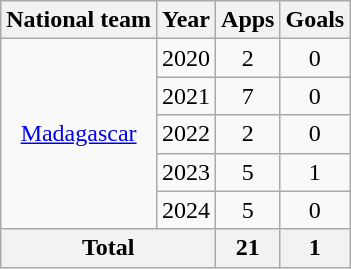<table class=wikitable style=text-align:center>
<tr>
<th>National team</th>
<th>Year</th>
<th>Apps</th>
<th>Goals</th>
</tr>
<tr>
<td rowspan="5"><a href='#'>Madagascar</a></td>
<td>2020</td>
<td>2</td>
<td>0</td>
</tr>
<tr>
<td>2021</td>
<td>7</td>
<td>0</td>
</tr>
<tr>
<td>2022</td>
<td>2</td>
<td>0</td>
</tr>
<tr>
<td>2023</td>
<td>5</td>
<td>1</td>
</tr>
<tr>
<td>2024</td>
<td>5</td>
<td>0</td>
</tr>
<tr>
<th colspan="2">Total</th>
<th>21</th>
<th>1</th>
</tr>
</table>
